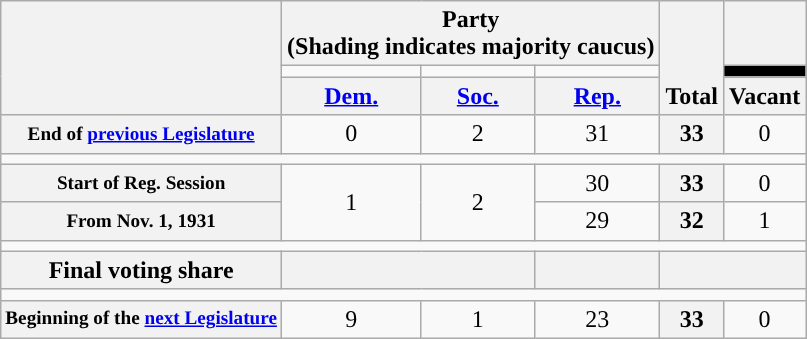<table class=wikitable style="text-align:center">
<tr style="vertical-align:bottom;">
<th rowspan=3></th>
<th colspan=3>Party <div>(Shading indicates majority caucus)</div></th>
<th rowspan=3>Total</th>
<th></th>
</tr>
<tr style="height:5px">
<td style="background-color:"></td>
<td style="background-color:"></td>
<td style="background-color:"></td>
<td style="background:black;"></td>
</tr>
<tr>
<th><a href='#'>Dem.</a></th>
<th><a href='#'>Soc.</a></th>
<th><a href='#'>Rep.</a></th>
<th>Vacant</th>
</tr>
<tr>
<th style="font-size:80%;">End of <a href='#'>previous Legislature</a></th>
<td>0</td>
<td>2</td>
<td>31</td>
<th>33</th>
<td>0</td>
</tr>
<tr>
<td colspan=6></td>
</tr>
<tr>
<th style="font-size:80%;">Start of Reg. Session</th>
<td rowspan="2">1</td>
<td rowspan="2">2</td>
<td>30</td>
<th>33</th>
<td>0</td>
</tr>
<tr>
<th style="font-size:80%;">From Nov. 1, 1931</th>
<td>29</td>
<th>32</th>
<td>1</td>
</tr>
<tr>
<td colspan=6></td>
</tr>
<tr>
<th>Final voting share</th>
<th colspan=2></th>
<th></th>
<th colspan=2></th>
</tr>
<tr>
<td colspan=6></td>
</tr>
<tr>
<th style="font-size:80%;">Beginning of the <a href='#'>next Legislature</a></th>
<td>9</td>
<td>1</td>
<td>23</td>
<th>33</th>
<td>0</td>
</tr>
</table>
